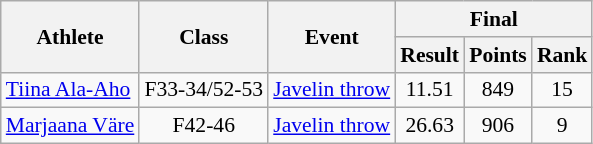<table class=wikitable style="font-size:90%">
<tr>
<th rowspan="2">Athlete</th>
<th rowspan="2">Class</th>
<th rowspan="2">Event</th>
<th colspan="3">Final</th>
</tr>
<tr>
<th>Result</th>
<th>Points</th>
<th>Rank</th>
</tr>
<tr>
<td><a href='#'>Tiina Ala-Aho</a></td>
<td style="text-align:center;">F33-34/52-53</td>
<td><a href='#'>Javelin throw</a></td>
<td style="text-align:center;">11.51</td>
<td style="text-align:center;">849</td>
<td style="text-align:center;">15</td>
</tr>
<tr>
<td><a href='#'>Marjaana Väre</a></td>
<td style="text-align:center;">F42-46</td>
<td><a href='#'>Javelin throw</a></td>
<td style="text-align:center;">26.63</td>
<td style="text-align:center;">906</td>
<td style="text-align:center;">9</td>
</tr>
</table>
